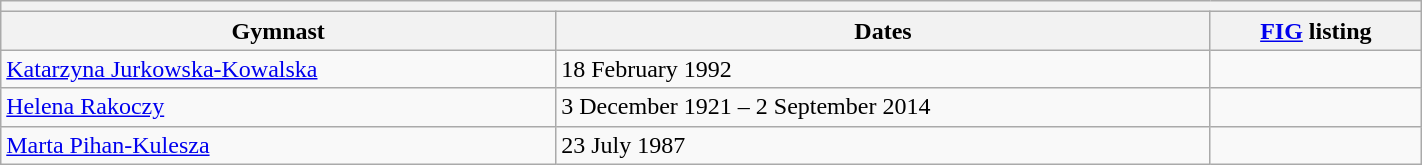<table class="wikitable mw-collapsible mw-collapsed" width="75%">
<tr>
<th colspan="3"></th>
</tr>
<tr>
<th>Gymnast</th>
<th>Dates</th>
<th><a href='#'>FIG</a> listing</th>
</tr>
<tr>
<td><a href='#'>Katarzyna Jurkowska-Kowalska</a></td>
<td>18 February 1992</td>
<td></td>
</tr>
<tr>
<td><a href='#'>Helena Rakoczy</a></td>
<td>3 December 1921 – 2 September 2014</td>
<td></td>
</tr>
<tr>
<td><a href='#'>Marta Pihan-Kulesza</a></td>
<td>23 July 1987</td>
<td></td>
</tr>
</table>
